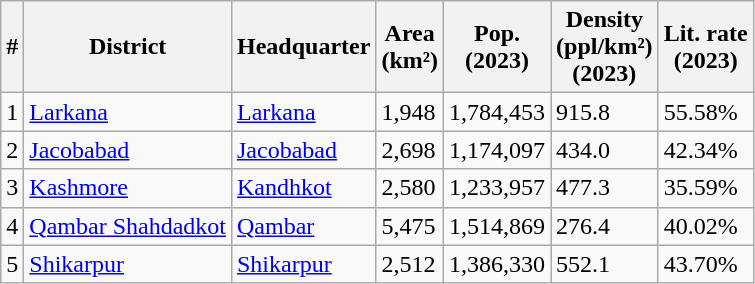<table class="wikitable sortable">
<tr>
<th>#</th>
<th>District</th>
<th>Headquarter</th>
<th>Area<br>(km²)</th>
<th>Pop.<br>(2023)</th>
<th>Density<br>(ppl/km²)<br>(2023)</th>
<th>Lit. rate<br>(2023)</th>
</tr>
<tr>
<td>1</td>
<td><a href='#'>Larkana</a></td>
<td><a href='#'>Larkana</a></td>
<td>1,948</td>
<td>1,784,453</td>
<td>915.8</td>
<td>55.58%</td>
</tr>
<tr>
<td>2</td>
<td><a href='#'>Jacobabad</a></td>
<td><a href='#'>Jacobabad</a></td>
<td>2,698</td>
<td>1,174,097</td>
<td>434.0</td>
<td>42.34%</td>
</tr>
<tr>
<td>3</td>
<td><a href='#'>Kashmore</a></td>
<td><a href='#'>Kandhkot</a></td>
<td>2,580</td>
<td>1,233,957</td>
<td>477.3</td>
<td>35.59%</td>
</tr>
<tr>
<td>4</td>
<td><a href='#'>Qambar Shahdadkot</a></td>
<td><a href='#'>Qambar</a></td>
<td>5,475</td>
<td>1,514,869</td>
<td>276.4</td>
<td>40.02%</td>
</tr>
<tr>
<td>5</td>
<td><a href='#'>Shikarpur</a></td>
<td><a href='#'>Shikarpur</a></td>
<td>2,512</td>
<td>1,386,330</td>
<td>552.1</td>
<td>43.70%</td>
</tr>
</table>
